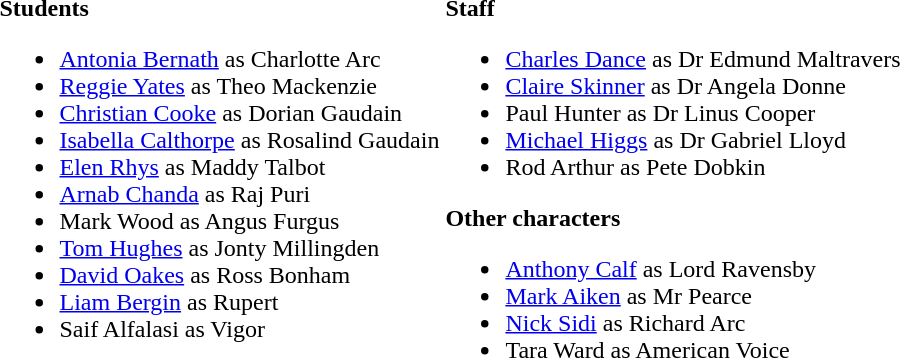<table>
<tr>
<td valign="top"><br><strong>Students</strong><ul><li><a href='#'>Antonia Bernath</a> as Charlotte Arc</li><li><a href='#'>Reggie Yates</a> as Theo Mackenzie</li><li><a href='#'>Christian Cooke</a> as Dorian Gaudain</li><li><a href='#'>Isabella Calthorpe</a> as Rosalind Gaudain</li><li><a href='#'>Elen Rhys</a> as Maddy Talbot</li><li><a href='#'>Arnab Chanda</a> as Raj Puri</li><li>Mark Wood as Angus Furgus</li><li><a href='#'>Tom Hughes</a> as Jonty Millingden</li><li><a href='#'>David Oakes</a> as Ross Bonham</li><li><a href='#'>Liam Bergin</a> as Rupert</li><li>Saif Alfalasi as Vigor</li></ul></td>
<td valign="top"><br><strong>Staff</strong><ul><li><a href='#'>Charles Dance</a> as Dr Edmund Maltravers</li><li><a href='#'>Claire Skinner</a> as Dr Angela Donne</li><li>Paul Hunter as Dr Linus Cooper</li><li><a href='#'>Michael Higgs</a> as Dr Gabriel Lloyd</li><li>Rod Arthur as Pete Dobkin</li></ul><strong>Other characters</strong><ul><li><a href='#'>Anthony Calf</a> as Lord Ravensby</li><li><a href='#'>Mark Aiken</a> as Mr Pearce</li><li><a href='#'>Nick Sidi</a> as Richard Arc</li><li>Tara Ward as American Voice</li></ul></td>
<td valign="top"></td>
</tr>
</table>
